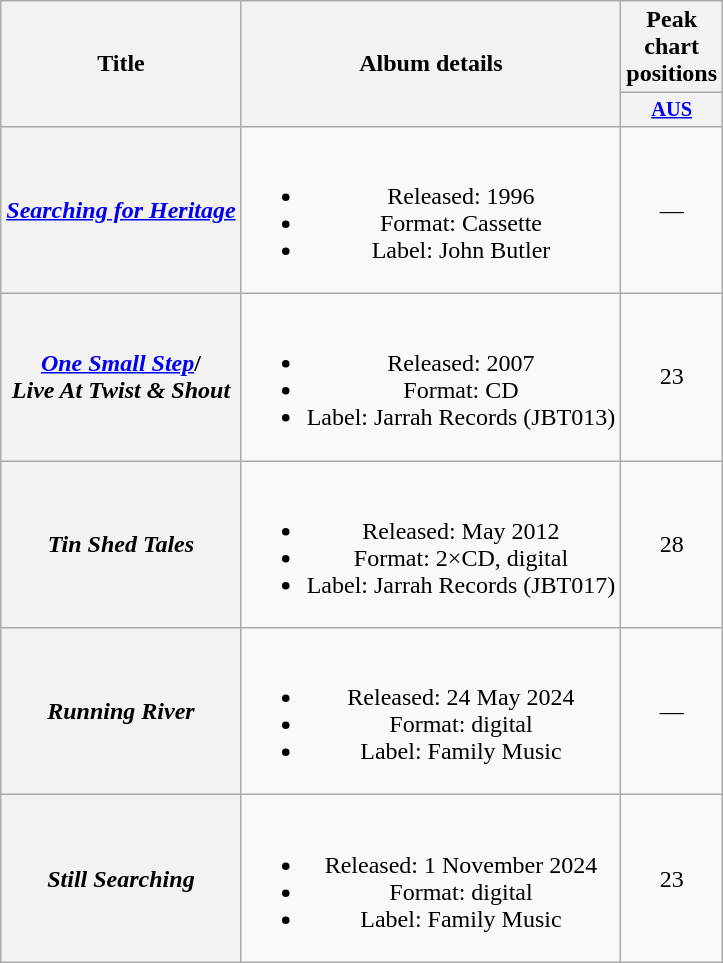<table class="wikitable plainrowheaders" style="text-align:center;" border="1">
<tr>
<th scope="col" rowspan="2">Title</th>
<th scope="col" rowspan="2">Album details</th>
<th scope="col" colspan="1">Peak chart positions</th>
</tr>
<tr>
<th scope="col" style="width:3em; font-size:85%"><a href='#'>AUS</a><br></th>
</tr>
<tr>
<th scope="row"><em><a href='#'>Searching for Heritage</a></em></th>
<td><br><ul><li>Released: 1996</li><li>Format: Cassette</li><li>Label: John Butler</li></ul></td>
<td>—</td>
</tr>
<tr>
<th scope="row"><em><a href='#'>One Small Step</a></em>/<br><em>Live At Twist & Shout</em></th>
<td><br><ul><li>Released: 2007</li><li>Format: CD</li><li>Label: Jarrah Records (JBT013)</li></ul></td>
<td>23</td>
</tr>
<tr>
<th scope="row"><em>Tin Shed Tales</em></th>
<td><br><ul><li>Released: May 2012</li><li>Format: 2×CD, digital</li><li>Label: Jarrah Records (JBT017)</li></ul></td>
<td>28</td>
</tr>
<tr>
<th scope="row"><em>Running River</em></th>
<td><br><ul><li>Released: 24 May 2024</li><li>Format: digital</li><li>Label: Family Music</li></ul></td>
<td>—</td>
</tr>
<tr>
<th scope="row"><em>Still Searching</em></th>
<td><br><ul><li>Released: 1 November 2024</li><li>Format: digital</li><li>Label: Family Music</li></ul></td>
<td>23<br></td>
</tr>
</table>
